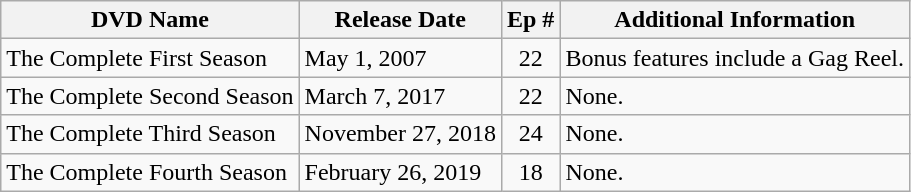<table class="wikitable">
<tr>
<th>DVD Name</th>
<th>Release Date</th>
<th>Ep #</th>
<th>Additional Information</th>
</tr>
<tr>
<td>The Complete First Season</td>
<td>May 1, 2007</td>
<td align="center">22</td>
<td>Bonus features include a Gag Reel.</td>
</tr>
<tr>
<td>The Complete Second Season</td>
<td>March 7, 2017</td>
<td align="center">22</td>
<td>None.</td>
</tr>
<tr>
<td>The Complete Third Season</td>
<td>November 27, 2018</td>
<td align="center">24</td>
<td>None.</td>
</tr>
<tr>
<td>The Complete Fourth Season</td>
<td>February 26, 2019</td>
<td align="center">18</td>
<td>None.</td>
</tr>
</table>
